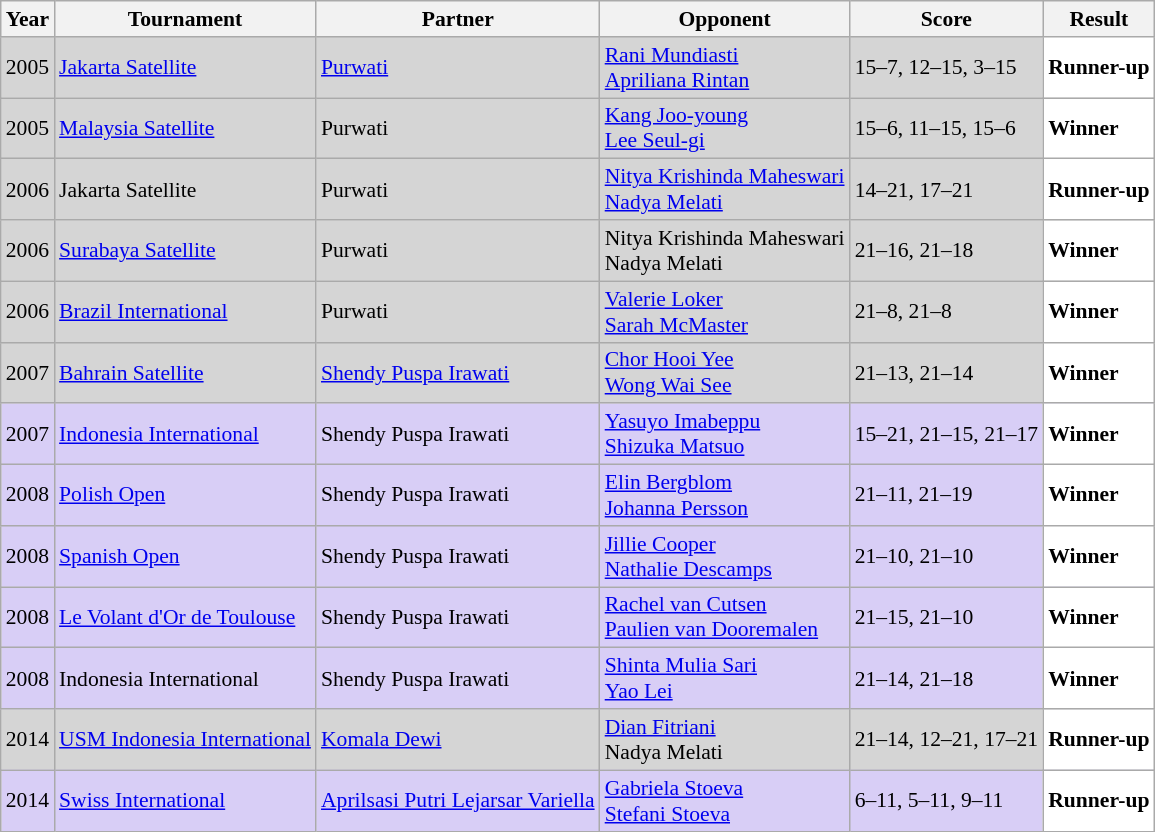<table class="sortable wikitable" style="font-size: 90%">
<tr>
<th>Year</th>
<th>Tournament</th>
<th>Partner</th>
<th>Opponent</th>
<th>Score</th>
<th>Result</th>
</tr>
<tr style="background:#D5D5D5">
<td align="center">2005</td>
<td align="left"><a href='#'>Jakarta Satellite</a></td>
<td align="left"> <a href='#'>Purwati</a></td>
<td align="left"> <a href='#'>Rani Mundiasti</a> <br>  <a href='#'>Apriliana Rintan</a></td>
<td align="left">15–7, 12–15, 3–15</td>
<td style="text-align:left; background:white"> <strong>Runner-up</strong></td>
</tr>
<tr style="background:#D5D5D5">
<td align="center">2005</td>
<td align="left"><a href='#'>Malaysia Satellite</a></td>
<td align="left"> Purwati</td>
<td align="left"> <a href='#'>Kang Joo-young</a> <br>  <a href='#'>Lee Seul-gi</a></td>
<td align="left">15–6, 11–15, 15–6</td>
<td style="text-align:left; background:white"> <strong>Winner</strong></td>
</tr>
<tr style="background:#D5D5D5">
<td align="center">2006</td>
<td align="left">Jakarta Satellite</td>
<td align="left"> Purwati</td>
<td align="left"> <a href='#'>Nitya Krishinda Maheswari</a> <br>  <a href='#'>Nadya Melati</a></td>
<td align="left">14–21, 17–21</td>
<td style="text-align:left; background:white"> <strong>Runner-up</strong></td>
</tr>
<tr style="background:#D5D5D5">
<td align="center">2006</td>
<td align="left"><a href='#'>Surabaya Satellite</a></td>
<td align="left"> Purwati</td>
<td align="left"> Nitya Krishinda Maheswari <br>  Nadya Melati</td>
<td align="left">21–16, 21–18</td>
<td style="text-align:left; background:white"> <strong>Winner</strong></td>
</tr>
<tr style="background:#D5D5D5">
<td align="center">2006</td>
<td align="left"><a href='#'>Brazil International</a></td>
<td align="left"> Purwati</td>
<td align="left"> <a href='#'>Valerie Loker</a> <br>  <a href='#'>Sarah McMaster</a></td>
<td align="left">21–8, 21–8</td>
<td style="text-align:left; background:white"> <strong>Winner</strong></td>
</tr>
<tr style="background:#D5D5D5">
<td align="center">2007</td>
<td align="left"><a href='#'>Bahrain Satellite</a></td>
<td align="left"> <a href='#'>Shendy Puspa Irawati</a></td>
<td align="left"> <a href='#'>Chor Hooi Yee</a> <br>  <a href='#'>Wong Wai See</a></td>
<td align="left">21–13, 21–14</td>
<td style="text-align:left; background:white"> <strong>Winner</strong></td>
</tr>
<tr style="background:#D8CEF6">
<td align="center">2007</td>
<td align="left"><a href='#'>Indonesia International</a></td>
<td align="left"> Shendy Puspa Irawati</td>
<td align="left"> <a href='#'>Yasuyo Imabeppu</a> <br>  <a href='#'>Shizuka Matsuo</a></td>
<td align="left">15–21, 21–15, 21–17</td>
<td style="text-align:left; background:white"> <strong>Winner</strong></td>
</tr>
<tr style="background:#D8CEF6">
<td align="center">2008</td>
<td align="left"><a href='#'>Polish Open</a></td>
<td align="left"> Shendy Puspa Irawati</td>
<td align="left"> <a href='#'>Elin Bergblom</a> <br>  <a href='#'>Johanna Persson</a></td>
<td align="left">21–11, 21–19</td>
<td style="text-align:left; background:white"> <strong>Winner</strong></td>
</tr>
<tr style="background:#D8CEF6">
<td align="center">2008</td>
<td align="left"><a href='#'>Spanish Open</a></td>
<td align="left"> Shendy Puspa Irawati</td>
<td align="left"> <a href='#'>Jillie Cooper</a> <br>  <a href='#'>Nathalie Descamps</a></td>
<td align="left">21–10, 21–10</td>
<td style="text-align:left; background:white"> <strong>Winner</strong></td>
</tr>
<tr style="background:#D8CEF6">
<td align="center">2008</td>
<td align="left"><a href='#'>Le Volant d'Or de Toulouse</a></td>
<td align="left"> Shendy Puspa Irawati</td>
<td align="left"> <a href='#'>Rachel van Cutsen</a> <br>  <a href='#'>Paulien van Dooremalen</a></td>
<td align="left">21–15, 21–10</td>
<td style="text-align:left; background:white"> <strong>Winner</strong></td>
</tr>
<tr style="background:#D8CEF6">
<td align="center">2008</td>
<td align="left">Indonesia International</td>
<td align="left"> Shendy Puspa Irawati</td>
<td align="left"> <a href='#'>Shinta Mulia Sari</a> <br>  <a href='#'>Yao Lei</a></td>
<td align="left">21–14, 21–18</td>
<td style="text-align:left; background:white"> <strong>Winner</strong></td>
</tr>
<tr style="background:#D5D5D5">
<td align="center">2014</td>
<td align="left"><a href='#'>USM Indonesia International</a></td>
<td align="left"> <a href='#'>Komala Dewi</a></td>
<td align="left"> <a href='#'>Dian Fitriani</a> <br>  Nadya Melati</td>
<td align="left">21–14, 12–21, 17–21</td>
<td style="text-align:left; background:white"> <strong>Runner-up</strong></td>
</tr>
<tr style="background:#D8CEF6">
<td align="center">2014</td>
<td align="left"><a href='#'>Swiss International</a></td>
<td align="left"> <a href='#'>Aprilsasi Putri Lejarsar Variella</a></td>
<td align="left"> <a href='#'>Gabriela Stoeva</a> <br>  <a href='#'>Stefani Stoeva</a></td>
<td align="left">6–11, 5–11, 9–11</td>
<td style="text-align:left; background:white"> <strong>Runner-up</strong></td>
</tr>
</table>
